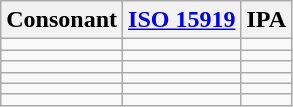<table class="wikitable" style="text-align:center">
<tr>
<th>Consonant</th>
<th><a href='#'>ISO 15919</a></th>
<th>IPA</th>
</tr>
<tr>
<td></td>
<td></td>
<td></td>
</tr>
<tr>
<td></td>
<td></td>
<td></td>
</tr>
<tr>
<td></td>
<td></td>
<td></td>
</tr>
<tr>
<td></td>
<td></td>
<td></td>
</tr>
<tr>
<td></td>
<td></td>
<td></td>
</tr>
<tr>
<td></td>
<td></td>
<td></td>
</tr>
</table>
